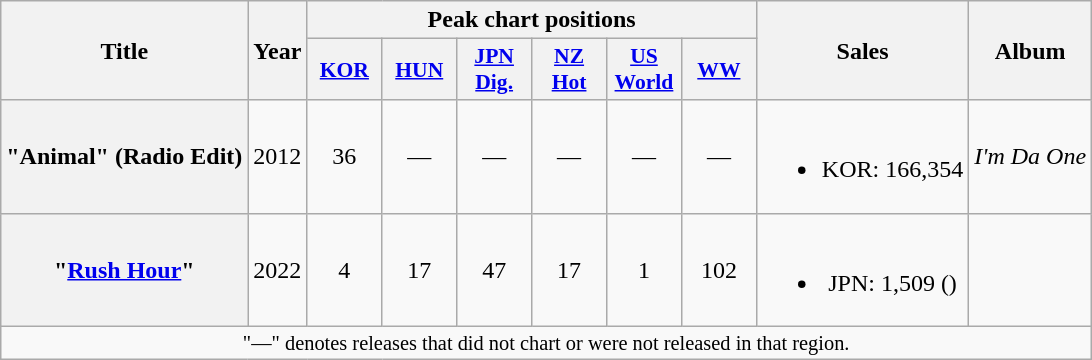<table class="wikitable plainrowheaders" style="text-align:center;">
<tr>
<th scope="col" rowspan="2">Title</th>
<th scope="col" rowspan="2">Year</th>
<th scope="col" colspan="6">Peak chart positions</th>
<th scope="col" rowspan="2">Sales</th>
<th scope="col" rowspan="2">Album</th>
</tr>
<tr>
<th scope="col" style="width:3em;font-size:90%;"><a href='#'>KOR</a><br></th>
<th scope="col" style="width:3em;font-size:90%;"><a href='#'>HUN</a><br></th>
<th scope="col" style="width:3em;font-size:90%;"><a href='#'>JPN<br>Dig.</a><br></th>
<th scope="col" style="width:3em;font-size:90%;"><a href='#'>NZ<br>Hot</a><br></th>
<th scope="col" style="width:3em;font-size:90%;"><a href='#'>US World</a><br></th>
<th scope="col" style="width:3em;font-size:90%;"><a href='#'>WW</a><br></th>
</tr>
<tr>
<th scope="row">"Animal" (Radio Edit)<br></th>
<td>2012</td>
<td>36</td>
<td>—</td>
<td>—</td>
<td>—</td>
<td>—</td>
<td>—</td>
<td><br><ul><li>KOR: 166,354</li></ul></td>
<td><em>I'm Da One</em></td>
</tr>
<tr>
<th scope="row">"<a href='#'>Rush Hour</a>"<br></th>
<td>2022</td>
<td>4</td>
<td>17</td>
<td>47</td>
<td>17</td>
<td>1</td>
<td>102</td>
<td><br><ul><li>JPN: 1,509 ()</li></ul></td>
<td></td>
</tr>
<tr>
<td colspan="10" style="font-size:85%">"—" denotes releases that did not chart or were not released in that region.</td>
</tr>
</table>
